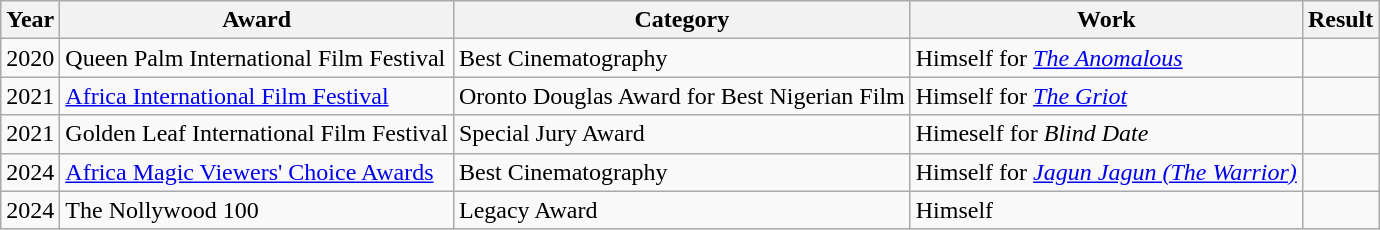<table class="wikitable sortable">
<tr>
<th>Year</th>
<th>Award</th>
<th>Category</th>
<th>Work</th>
<th>Result</th>
</tr>
<tr>
<td>2020</td>
<td>Queen Palm International Film Festival</td>
<td>Best Cinematography</td>
<td>Himself for <em><a href='#'>The Anomalous</a></em></td>
<td></td>
</tr>
<tr>
<td>2021</td>
<td><a href='#'>Africa International Film Festival</a></td>
<td>Oronto Douglas Award for Best Nigerian Film</td>
<td>Himself for <em><a href='#'>The Griot</a></em></td>
<td></td>
</tr>
<tr>
<td>2021</td>
<td>Golden Leaf International Film Festival</td>
<td>Special Jury Award</td>
<td>Himeself for <em>Blind Date</em></td>
<td></td>
</tr>
<tr>
<td>2024</td>
<td><a href='#'>Africa Magic Viewers' Choice Awards</a></td>
<td>Best Cinematography</td>
<td>Himself for <em><a href='#'>Jagun Jagun (The Warrior)</a></em></td>
<td></td>
</tr>
<tr>
<td>2024</td>
<td>The Nollywood 100</td>
<td>Legacy Award</td>
<td>Himself</td>
<td></td>
</tr>
</table>
